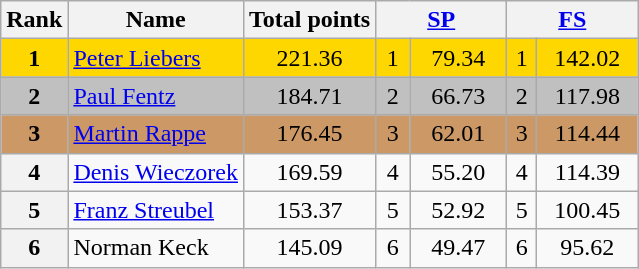<table class="wikitable sortable">
<tr>
<th>Rank</th>
<th>Name</th>
<th>Total points</th>
<th colspan="2" width="80px"><a href='#'>SP</a></th>
<th colspan="2" width="80px"><a href='#'>FS</a></th>
</tr>
<tr bgcolor="gold">
<td align="center"><strong>1</strong></td>
<td><a href='#'>Peter Liebers</a></td>
<td align="center">221.36</td>
<td align="center">1</td>
<td align="center">79.34</td>
<td align="center">1</td>
<td align="center">142.02</td>
</tr>
<tr bgcolor="silver">
<td align="center"><strong>2</strong></td>
<td><a href='#'>Paul Fentz</a></td>
<td align="center">184.71</td>
<td align="center">2</td>
<td align="center">66.73</td>
<td align="center">2</td>
<td align="center">117.98</td>
</tr>
<tr bgcolor="cc9966">
<td align="center"><strong>3</strong></td>
<td><a href='#'>Martin Rappe</a></td>
<td align="center">176.45</td>
<td align="center">3</td>
<td align="center">62.01</td>
<td align="center">3</td>
<td align="center">114.44</td>
</tr>
<tr>
<th>4</th>
<td><a href='#'>Denis Wieczorek</a></td>
<td align="center">169.59</td>
<td align="center">4</td>
<td align="center">55.20</td>
<td align="center">4</td>
<td align="center">114.39</td>
</tr>
<tr>
<th>5</th>
<td><a href='#'>Franz Streubel</a></td>
<td align="center">153.37</td>
<td align="center">5</td>
<td align="center">52.92</td>
<td align="center">5</td>
<td align="center">100.45</td>
</tr>
<tr>
<th>6</th>
<td>Norman Keck</td>
<td align="center">145.09</td>
<td align="center">6</td>
<td align="center">49.47</td>
<td align="center">6</td>
<td align="center">95.62</td>
</tr>
</table>
